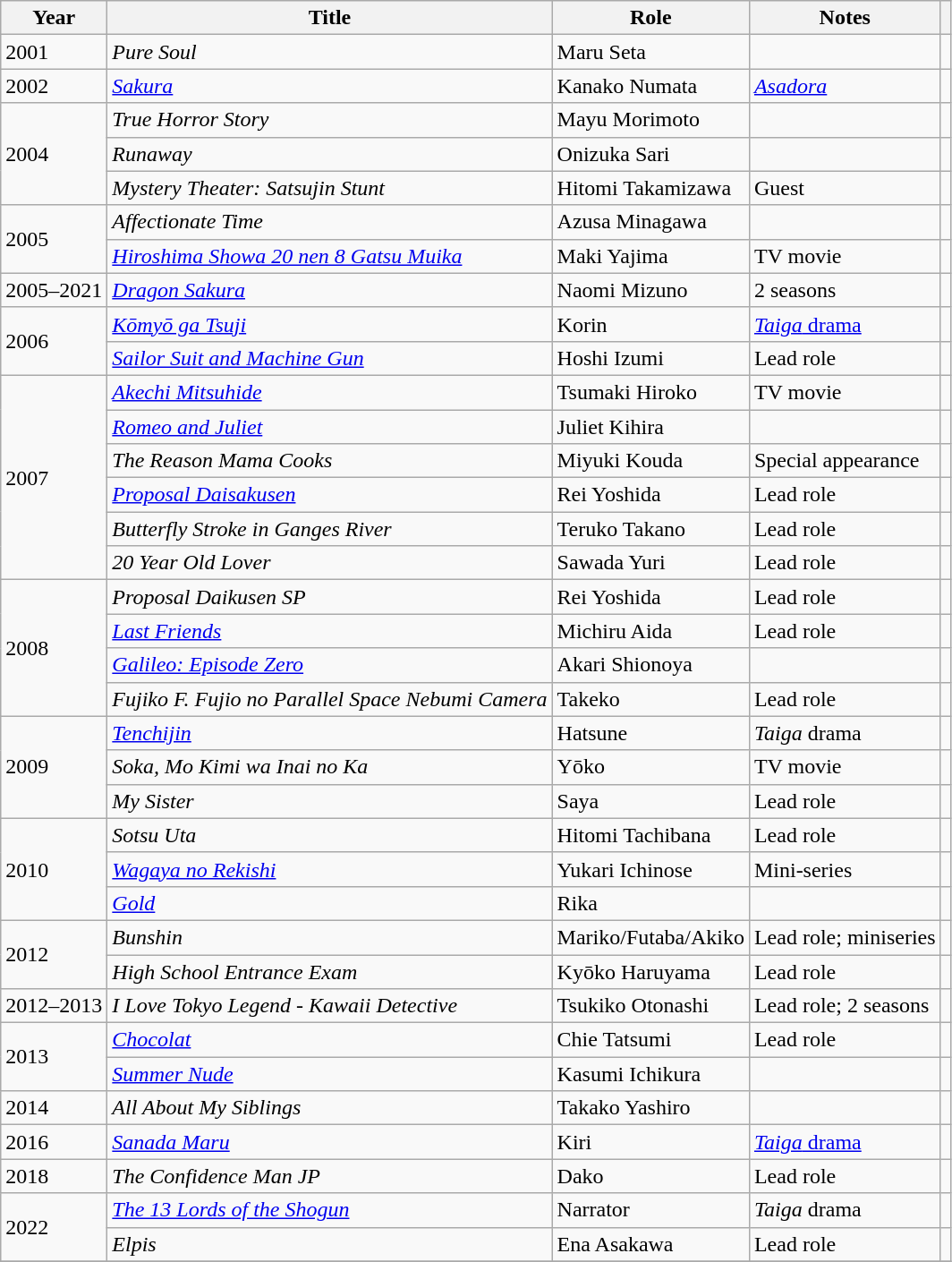<table class="wikitable sortable">
<tr>
<th>Year</th>
<th>Title</th>
<th>Role</th>
<th class="unsortable">Notes</th>
<th class="unsortable"></th>
</tr>
<tr>
<td>2001</td>
<td><em>Pure Soul</em></td>
<td>Maru Seta</td>
<td></td>
<td></td>
</tr>
<tr>
<td>2002</td>
<td><em><a href='#'>Sakura</a></em></td>
<td>Kanako Numata</td>
<td><em><a href='#'>Asadora</a></em></td>
<td></td>
</tr>
<tr>
<td rowspan="3">2004</td>
<td><em>True Horror Story</em></td>
<td>Mayu Morimoto</td>
<td></td>
<td></td>
</tr>
<tr>
<td><em>Runaway</em></td>
<td>Onizuka Sari</td>
<td></td>
<td></td>
</tr>
<tr>
<td><em>Mystery Theater: Satsujin Stunt</em></td>
<td>Hitomi Takamizawa</td>
<td>Guest</td>
<td></td>
</tr>
<tr>
<td rowspan="2">2005</td>
<td><em>Affectionate Time</em></td>
<td>Azusa Minagawa</td>
<td></td>
<td></td>
</tr>
<tr>
<td><em><a href='#'>Hiroshima Showa 20 nen 8 Gatsu Muika</a></em></td>
<td>Maki Yajima</td>
<td>TV movie</td>
<td></td>
</tr>
<tr>
<td>2005–2021</td>
<td><em><a href='#'>Dragon Sakura</a></em></td>
<td>Naomi Mizuno</td>
<td>2 seasons</td>
<td></td>
</tr>
<tr>
<td rowspan="2">2006</td>
<td><em><a href='#'>Kōmyō ga Tsuji</a></em></td>
<td>Korin</td>
<td><a href='#'><em>Taiga</em> drama</a></td>
<td></td>
</tr>
<tr>
<td><em><a href='#'>Sailor Suit and Machine Gun</a></em></td>
<td>Hoshi Izumi</td>
<td>Lead role</td>
<td></td>
</tr>
<tr>
<td rowspan="6">2007</td>
<td><em><a href='#'>Akechi Mitsuhide</a></em></td>
<td>Tsumaki Hiroko</td>
<td>TV movie</td>
<td></td>
</tr>
<tr>
<td><em><a href='#'>Romeo and Juliet</a></em></td>
<td>Juliet Kihira</td>
<td></td>
<td></td>
</tr>
<tr>
<td><em>The Reason Mama Cooks</em></td>
<td>Miyuki Kouda</td>
<td>Special appearance</td>
<td></td>
</tr>
<tr>
<td><em><a href='#'>Proposal Daisakusen</a></em></td>
<td>Rei Yoshida</td>
<td>Lead role</td>
<td></td>
</tr>
<tr>
<td><em>Butterfly Stroke in Ganges River</em></td>
<td>Teruko Takano</td>
<td>Lead role</td>
<td></td>
</tr>
<tr>
<td><em>20 Year Old Lover</em></td>
<td>Sawada Yuri</td>
<td>Lead role</td>
<td></td>
</tr>
<tr>
<td rowspan="4">2008</td>
<td><em>Proposal Daikusen SP</em></td>
<td>Rei Yoshida</td>
<td>Lead role</td>
<td></td>
</tr>
<tr>
<td><em><a href='#'>Last Friends</a></em></td>
<td>Michiru Aida</td>
<td>Lead role</td>
<td></td>
</tr>
<tr>
<td><em><a href='#'>Galileo: Episode Zero</a></em></td>
<td>Akari Shionoya</td>
<td></td>
<td></td>
</tr>
<tr>
<td><em>Fujiko F. Fujio no Parallel Space Nebumi Camera</em></td>
<td>Takeko</td>
<td>Lead role</td>
<td></td>
</tr>
<tr>
<td rowspan=3>2009</td>
<td><em><a href='#'>Tenchijin</a></em></td>
<td>Hatsune</td>
<td><em>Taiga</em> drama</td>
<td></td>
</tr>
<tr>
<td><em>Soka, Mo Kimi wa Inai no Ka </em></td>
<td>Yōko</td>
<td>TV movie</td>
<td></td>
</tr>
<tr>
<td><em>My Sister</em></td>
<td>Saya</td>
<td>Lead role</td>
<td></td>
</tr>
<tr>
<td rowspan=3>2010</td>
<td><em>Sotsu Uta</em></td>
<td>Hitomi Tachibana</td>
<td>Lead role</td>
<td></td>
</tr>
<tr>
<td><em><a href='#'>Wagaya no Rekishi</a></em></td>
<td>Yukari Ichinose</td>
<td>Mini-series</td>
<td></td>
</tr>
<tr>
<td><em><a href='#'>Gold</a></em></td>
<td>Rika</td>
<td></td>
<td></td>
</tr>
<tr>
<td rowspan=2>2012</td>
<td><em>Bunshin</em></td>
<td>Mariko/Futaba/Akiko</td>
<td>Lead role; miniseries</td>
<td></td>
</tr>
<tr>
<td><em>High School Entrance Exam</em></td>
<td>Kyōko Haruyama</td>
<td>Lead role</td>
<td></td>
</tr>
<tr>
<td>2012–2013</td>
<td><em>I Love Tokyo Legend - Kawaii Detective</em></td>
<td>Tsukiko Otonashi</td>
<td>Lead role; 2 seasons</td>
<td></td>
</tr>
<tr>
<td rowspan=2>2013</td>
<td><em><a href='#'>Chocolat</a></em></td>
<td>Chie Tatsumi</td>
<td>Lead role</td>
<td></td>
</tr>
<tr>
<td><em><a href='#'>Summer Nude</a></em></td>
<td>Kasumi Ichikura</td>
<td></td>
<td></td>
</tr>
<tr>
<td>2014</td>
<td><em>All About My Siblings</em></td>
<td>Takako Yashiro</td>
<td></td>
<td></td>
</tr>
<tr>
<td>2016</td>
<td><em><a href='#'>Sanada Maru</a></em></td>
<td>Kiri</td>
<td><a href='#'><em>Taiga</em> drama</a></td>
<td></td>
</tr>
<tr>
<td>2018</td>
<td><em>The Confidence Man JP</em></td>
<td>Dako</td>
<td>Lead role</td>
<td></td>
</tr>
<tr>
<td rowspan=2>2022</td>
<td><em><a href='#'>The 13 Lords of the Shogun</a></em></td>
<td>Narrator</td>
<td><em>Taiga</em> drama</td>
<td></td>
</tr>
<tr>
<td><em>Elpis</em></td>
<td>Ena Asakawa</td>
<td>Lead role</td>
<td></td>
</tr>
<tr>
</tr>
</table>
